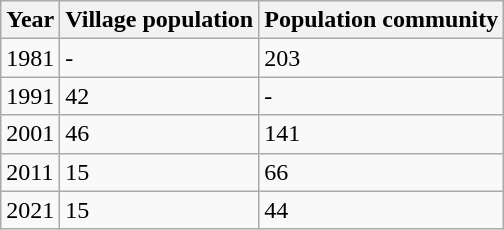<table class="wikitable">
<tr>
<th>Year</th>
<th>Village population</th>
<th>Population community</th>
</tr>
<tr>
<td>1981</td>
<td>-</td>
<td>203</td>
</tr>
<tr>
<td>1991</td>
<td>42</td>
<td>-</td>
</tr>
<tr>
<td>2001</td>
<td>46</td>
<td>141</td>
</tr>
<tr>
<td>2011</td>
<td>15</td>
<td>66</td>
</tr>
<tr>
<td>2021</td>
<td>15</td>
<td>44</td>
</tr>
</table>
